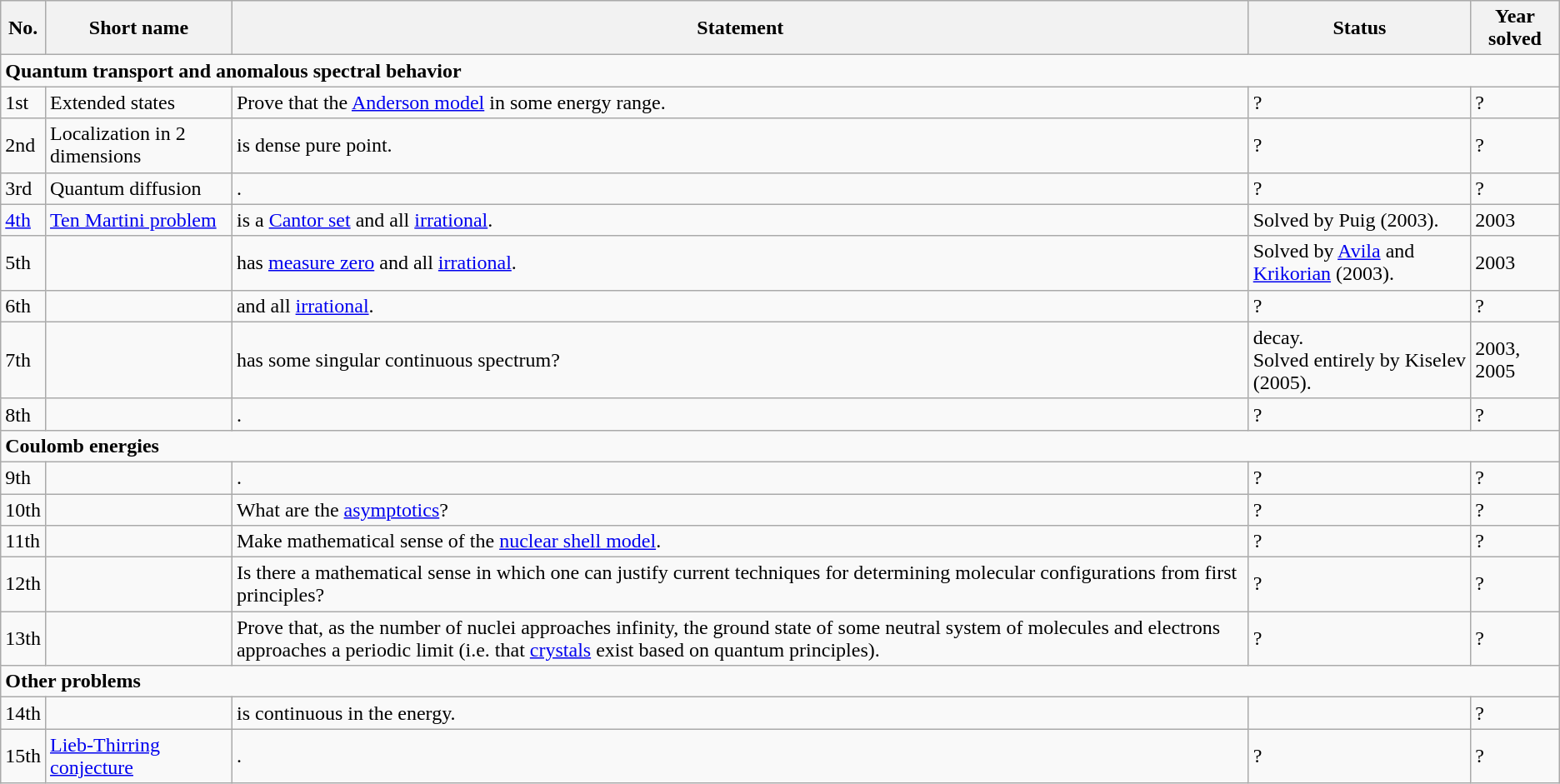<table class="wikitable sortable">
<tr>
<th>No.</th>
<th>Short name</th>
<th>Statement</th>
<th>Status</th>
<th>Year solved</th>
</tr>
<tr>
<td colspan="5"><strong>Quantum transport and anomalous spectral behavior</strong></td>
</tr>
<tr>
<td>1st</td>
<td>Extended states</td>
<td>Prove that the <a href='#'>Anderson model</a> in some energy range.</td>
<td>?</td>
<td>?</td>
</tr>
<tr>
<td>2nd</td>
<td>Localization in 2 dimensions</td>
<td> is dense pure point.</td>
<td>?</td>
<td>?</td>
</tr>
<tr>
<td>3rd</td>
<td>Quantum diffusion</td>
<td>.</td>
<td>?</td>
<td>?</td>
</tr>
<tr>
<td><a href='#'>4th</a></td>
<td><a href='#'>Ten Martini problem</a></td>
<td> is a <a href='#'>Cantor set</a> and all <a href='#'>irrational</a>.</td>
<td>Solved by Puig (2003).</td>
<td>2003</td>
</tr>
<tr>
<td>5th</td>
<td></td>
<td> has <a href='#'>measure zero</a> and all <a href='#'>irrational</a>.</td>
<td>Solved by <a href='#'>Avila</a> and <a href='#'>Krikorian</a> (2003).</td>
<td>2003</td>
</tr>
<tr>
<td>6th</td>
<td></td>
<td> and all <a href='#'>irrational</a>.</td>
<td>?</td>
<td>?</td>
</tr>
<tr>
<td>7th</td>
<td></td>
<td> has some singular continuous spectrum?</td>
<td> decay.<br>Solved entirely by Kiselev (2005).</td>
<td>2003, 2005</td>
</tr>
<tr>
<td>8th</td>
<td></td>
<td>.</td>
<td>?</td>
<td>?</td>
</tr>
<tr>
<td colspan="5"><strong>Coulomb energies</strong></td>
</tr>
<tr>
<td>9th</td>
<td></td>
<td>.</td>
<td>?</td>
<td>?</td>
</tr>
<tr>
<td>10th</td>
<td></td>
<td>What are the <a href='#'>asymptotics</a>?</td>
<td>?</td>
<td>?</td>
</tr>
<tr>
<td>11th</td>
<td></td>
<td>Make mathematical sense of the <a href='#'>nuclear shell model</a>.</td>
<td>?</td>
<td>?</td>
</tr>
<tr>
<td>12th</td>
<td></td>
<td>Is there a mathematical sense in which one can justify current techniques for determining molecular configurations from first principles?</td>
<td>?</td>
<td>?</td>
</tr>
<tr>
<td>13th</td>
<td></td>
<td>Prove that, as the number of nuclei approaches infinity, the ground state of some neutral system of molecules and electrons approaches a periodic limit (i.e. that <a href='#'>crystals</a> exist based on quantum principles).</td>
<td>?</td>
<td>?</td>
</tr>
<tr>
<td colspan="5"><strong>Other problems</strong></td>
</tr>
<tr>
<td>14th</td>
<td></td>
<td> is continuous in the energy.</td>
<td></td>
<td>?</td>
</tr>
<tr>
<td>15th</td>
<td><a href='#'>Lieb-Thirring conjecture</a></td>
<td>.</td>
<td>?</td>
<td>?</td>
</tr>
</table>
